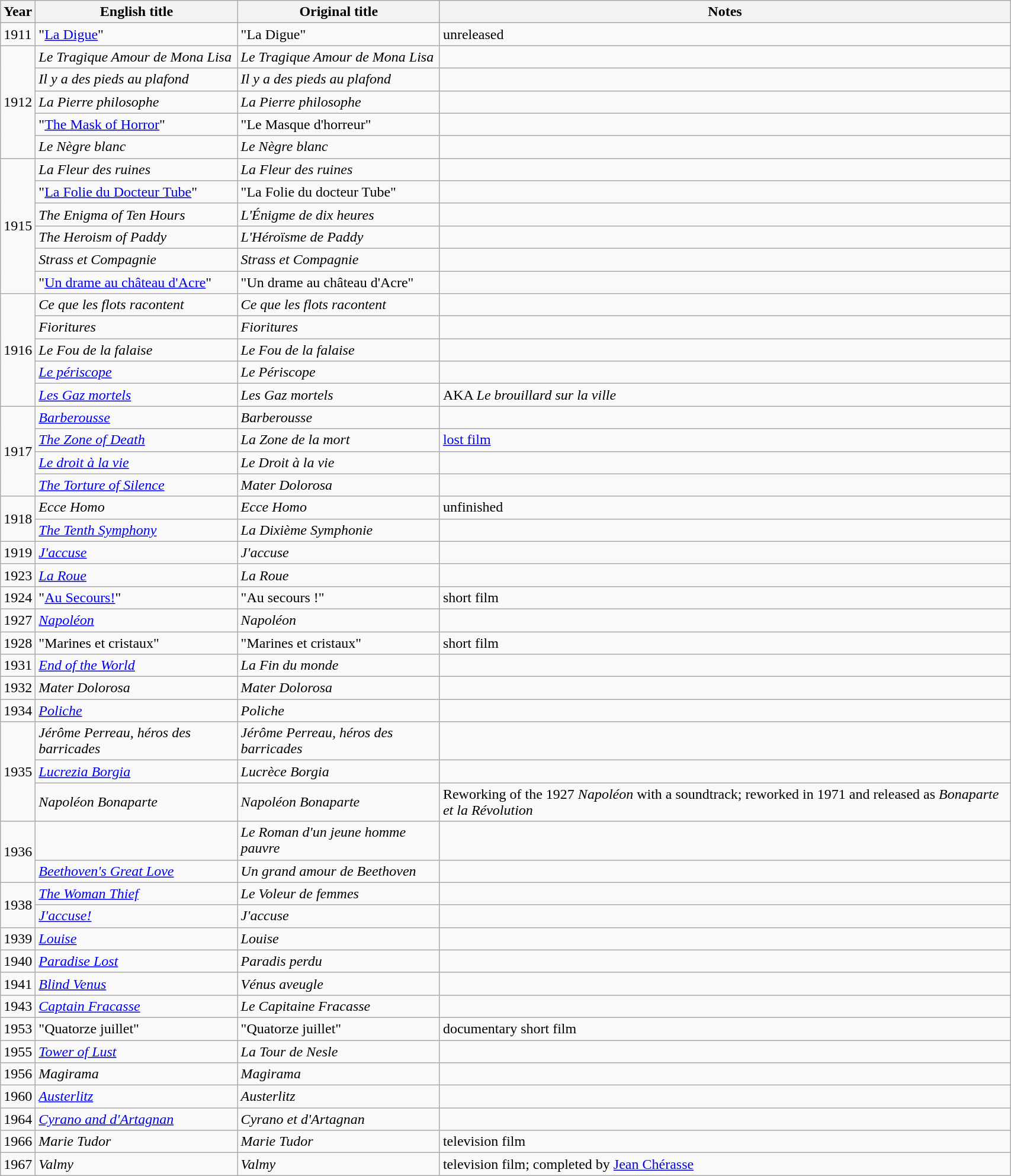<table class="wikitable" width="90%" cellpadding="5">
<tr>
<th>Year</th>
<th>English title</th>
<th>Original title</th>
<th>Notes</th>
</tr>
<tr>
<td>1911</td>
<td>"<a href='#'>La Digue</a>"</td>
<td>"La Digue"</td>
<td>unreleased</td>
</tr>
<tr>
<td rowspan="5">1912</td>
<td><em>Le Tragique Amour de Mona Lisa</em></td>
<td><em>Le Tragique Amour de Mona Lisa</em></td>
<td></td>
</tr>
<tr>
<td><em>Il y a des pieds au plafond</em></td>
<td><em>Il y a des pieds au plafond</em></td>
<td></td>
</tr>
<tr>
<td><em>La Pierre philosophe</em></td>
<td><em>La Pierre philosophe</em></td>
<td></td>
</tr>
<tr>
<td>"<a href='#'>The Mask of Horror</a>"</td>
<td>"Le Masque d'horreur"</td>
<td></td>
</tr>
<tr>
<td><em>Le Nègre blanc</em></td>
<td><em>Le Nègre blanc</em></td>
<td></td>
</tr>
<tr>
<td rowspan="6">1915</td>
<td><em>La Fleur des ruines</em></td>
<td><em>La Fleur des ruines</em></td>
<td></td>
</tr>
<tr>
<td>"<a href='#'>La Folie du Docteur Tube</a>"</td>
<td>"La Folie du docteur Tube"</td>
<td></td>
</tr>
<tr>
<td><em>The Enigma of Ten Hours</em></td>
<td><em>L'Énigme de dix heures</em></td>
<td></td>
</tr>
<tr>
<td><em>The Heroism of Paddy</em></td>
<td><em>L'Héroïsme de Paddy</em></td>
<td></td>
</tr>
<tr>
<td><em>Strass et Compagnie</em></td>
<td><em>Strass et Compagnie</em></td>
<td></td>
</tr>
<tr>
<td>"<a href='#'>Un drame au château d'Acre</a>"</td>
<td>"Un drame au château d'Acre"</td>
<td></td>
</tr>
<tr>
<td rowspan="5">1916</td>
<td><em>Ce que les flots racontent</em></td>
<td><em>Ce que les flots racontent</em></td>
<td></td>
</tr>
<tr>
<td><em>Fioritures</em></td>
<td><em>Fioritures</em></td>
<td></td>
</tr>
<tr>
<td><em>Le Fou de la falaise</em></td>
<td><em>Le Fou de la falaise</em></td>
<td></td>
</tr>
<tr>
<td><em><a href='#'>Le périscope</a></em></td>
<td><em>Le Périscope</em></td>
<td></td>
</tr>
<tr>
<td><em><a href='#'>Les Gaz mortels</a></em></td>
<td><em>Les Gaz mortels</em></td>
<td>AKA <em>Le brouillard sur la ville</em></td>
</tr>
<tr>
<td rowspan="4">1917</td>
<td><em><a href='#'>Barberousse</a></em></td>
<td><em>Barberousse</em></td>
<td></td>
</tr>
<tr>
<td><em><a href='#'>The Zone of Death</a></em></td>
<td><em>La Zone de la mort</em></td>
<td><a href='#'>lost film</a></td>
</tr>
<tr>
<td><em><a href='#'>Le droit à la vie</a></em></td>
<td><em>Le Droit à la vie</em></td>
<td></td>
</tr>
<tr>
<td><em><a href='#'>The Torture of Silence</a></em></td>
<td><em>Mater Dolorosa</em></td>
<td></td>
</tr>
<tr>
<td rowspan="2">1918</td>
<td><em>Ecce Homo</em></td>
<td><em>Ecce Homo</em></td>
<td>unfinished</td>
</tr>
<tr>
<td><em><a href='#'>The Tenth Symphony</a></em></td>
<td><em>La Dixième Symphonie</em></td>
<td></td>
</tr>
<tr>
<td>1919</td>
<td><em><a href='#'>J'accuse</a></em></td>
<td><em>J'accuse</em></td>
<td></td>
</tr>
<tr>
<td>1923</td>
<td><em><a href='#'>La Roue</a></em></td>
<td><em>La Roue</em></td>
<td></td>
</tr>
<tr>
<td>1924</td>
<td>"<a href='#'>Au Secours!</a>"</td>
<td>"Au secours !"</td>
<td>short film</td>
</tr>
<tr>
<td>1927</td>
<td><em><a href='#'>Napoléon</a></em></td>
<td><em>Napoléon</em></td>
<td></td>
</tr>
<tr>
<td>1928</td>
<td>"Marines et cristaux"</td>
<td>"Marines et cristaux"</td>
<td>short film</td>
</tr>
<tr>
<td>1931</td>
<td><em><a href='#'>End of the World</a></em></td>
<td><em>La Fin du monde</em></td>
<td></td>
</tr>
<tr>
<td>1932</td>
<td><em>Mater Dolorosa</em></td>
<td><em>Mater Dolorosa</em></td>
<td></td>
</tr>
<tr>
<td>1934</td>
<td><em><a href='#'>Poliche</a></em></td>
<td><em>Poliche</em></td>
<td></td>
</tr>
<tr>
<td rowspan="3">1935</td>
<td><em>Jérôme Perreau, héros des barricades</em></td>
<td><em>Jérôme Perreau, héros des barricades</em></td>
<td></td>
</tr>
<tr>
<td><em><a href='#'>Lucrezia Borgia</a></em></td>
<td><em>Lucrèce Borgia</em></td>
<td></td>
</tr>
<tr>
<td><em>Napoléon Bonaparte</em></td>
<td><em>Napoléon Bonaparte</em></td>
<td>Reworking of the 1927 <em>Napoléon</em> with a soundtrack; reworked in 1971 and released as <em>Bonaparte et la Révolution</em></td>
</tr>
<tr>
<td rowspan="2">1936</td>
<td><em></em></td>
<td><em>Le Roman d'un jeune homme pauvre</em></td>
<td></td>
</tr>
<tr>
<td><em><a href='#'>Beethoven's Great Love</a></em></td>
<td><em>Un grand amour de Beethoven</em></td>
<td></td>
</tr>
<tr>
<td rowspan="2">1938</td>
<td><em><a href='#'>The Woman Thief</a></em></td>
<td><em>Le Voleur de femmes</em></td>
<td></td>
</tr>
<tr>
<td><em><a href='#'>J'accuse!</a></em></td>
<td><em>J'accuse</em></td>
<td></td>
</tr>
<tr>
<td>1939</td>
<td><em><a href='#'>Louise</a></em></td>
<td><em>Louise</em></td>
<td></td>
</tr>
<tr>
<td>1940</td>
<td><em><a href='#'>Paradise Lost</a></em></td>
<td><em>Paradis perdu</em></td>
<td></td>
</tr>
<tr>
<td>1941</td>
<td><em><a href='#'>Blind Venus</a></em></td>
<td><em>Vénus aveugle</em></td>
<td></td>
</tr>
<tr>
<td>1943</td>
<td><em><a href='#'>Captain Fracasse</a></em></td>
<td><em>Le Capitaine Fracasse</em></td>
<td></td>
</tr>
<tr>
<td>1953</td>
<td>"Quatorze juillet"</td>
<td>"Quatorze juillet"</td>
<td>documentary short film</td>
</tr>
<tr>
<td>1955</td>
<td><em><a href='#'>Tower of Lust</a></em></td>
<td><em>La Tour de Nesle</em></td>
<td></td>
</tr>
<tr>
<td>1956</td>
<td><em>Magirama</em></td>
<td><em>Magirama</em></td>
<td></td>
</tr>
<tr>
<td>1960</td>
<td><em><a href='#'>Austerlitz</a></em></td>
<td><em>Austerlitz</em></td>
<td></td>
</tr>
<tr>
<td>1964</td>
<td><em><a href='#'>Cyrano and d'Artagnan</a></em></td>
<td><em>Cyrano et d'Artagnan</em></td>
<td></td>
</tr>
<tr>
<td>1966</td>
<td><em>Marie Tudor</em></td>
<td><em>Marie Tudor</em></td>
<td>television film</td>
</tr>
<tr>
<td>1967</td>
<td><em>Valmy</em></td>
<td><em>Valmy</em></td>
<td>television film; completed by <a href='#'>Jean Chérasse</a></td>
</tr>
</table>
